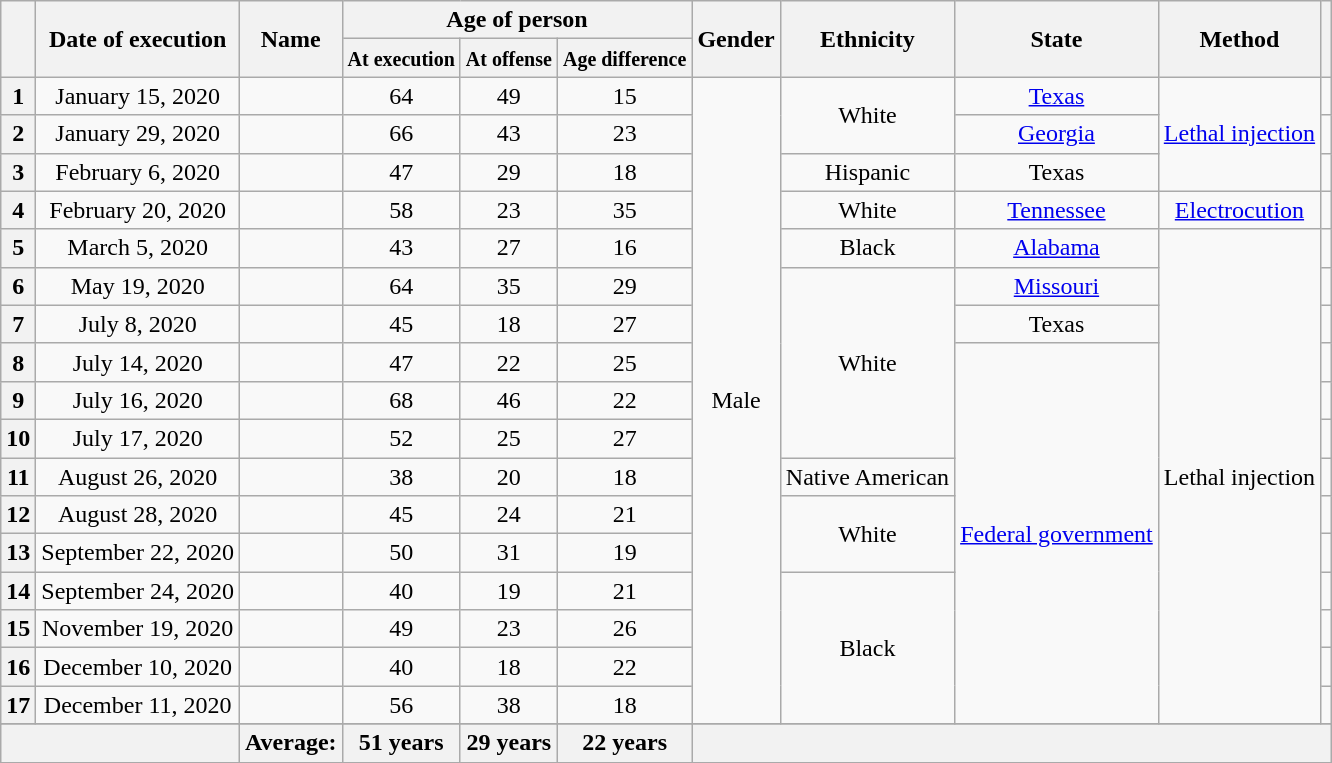<table class="wikitable sortable" style="text-align:center;">
<tr>
<th scope="col" rowspan="2"></th>
<th scope="col" rowspan="2" data-sort-type="date">Date of execution</th>
<th scope="col" rowspan="2">Name</th>
<th scope="col" colspan="3">Age of person</th>
<th scope="col" rowspan="2">Gender</th>
<th scope="col" rowspan="2">Ethnicity</th>
<th scope="col" rowspan="2">State</th>
<th scope="col" rowspan="2">Method</th>
<th scope="col" rowspan="2"></th>
</tr>
<tr>
<th scope="col"><small>At execution</small></th>
<th scope="col"><small>At offense</small></th>
<th scope="col"><small>Age difference</small></th>
</tr>
<tr>
<th scope="row">1</th>
<td>January 15, 2020</td>
<td></td>
<td>64 </td>
<td>49 </td>
<td>15</td>
<td rowspan="17">Male</td>
<td rowspan="2">White</td>
<td><a href='#'>Texas</a></td>
<td rowspan="3"><a href='#'>Lethal injection</a></td>
<td></td>
</tr>
<tr>
<th scope="row">2</th>
<td>January 29, 2020</td>
<td></td>
<td>66 </td>
<td>43 </td>
<td>23</td>
<td><a href='#'>Georgia</a></td>
<td></td>
</tr>
<tr>
<th scope="row">3</th>
<td>February 6, 2020</td>
<td></td>
<td>47 </td>
<td>29 </td>
<td>18</td>
<td>Hispanic</td>
<td>Texas</td>
<td></td>
</tr>
<tr>
<th scope="row">4</th>
<td>February 20, 2020</td>
<td></td>
<td>58 </td>
<td>23 </td>
<td>35</td>
<td>White</td>
<td><a href='#'>Tennessee</a></td>
<td><a href='#'>Electrocution</a></td>
<td></td>
</tr>
<tr>
<th scope="row">5</th>
<td>March 5, 2020</td>
<td></td>
<td>43 </td>
<td>27 </td>
<td>16</td>
<td>Black</td>
<td><a href='#'>Alabama</a></td>
<td rowspan="13">Lethal injection</td>
<td></td>
</tr>
<tr>
<th scope="row">6</th>
<td>May 19, 2020</td>
<td></td>
<td>64 </td>
<td>35 </td>
<td>29</td>
<td rowspan="5">White</td>
<td><a href='#'>Missouri</a></td>
<td></td>
</tr>
<tr>
<th scope="row">7</th>
<td>July 8, 2020</td>
<td></td>
<td>45 </td>
<td>18 </td>
<td>27</td>
<td>Texas</td>
<td></td>
</tr>
<tr>
<th scope="row">8</th>
<td>July 14, 2020</td>
<td></td>
<td>47 </td>
<td>22 </td>
<td>25</td>
<td rowspan="10"><a href='#'>Federal government</a></td>
<td></td>
</tr>
<tr>
<th scope="row">9</th>
<td>July 16, 2020</td>
<td></td>
<td>68 </td>
<td>46 </td>
<td>22</td>
<td></td>
</tr>
<tr>
<th scope="row">10</th>
<td>July 17, 2020</td>
<td></td>
<td>52 </td>
<td>25 </td>
<td>27</td>
<td></td>
</tr>
<tr>
<th scope="row">11</th>
<td>August 26, 2020</td>
<td></td>
<td>38 </td>
<td>20 </td>
<td>18</td>
<td>Native American</td>
<td></td>
</tr>
<tr>
<th scope="row">12</th>
<td>August 28, 2020</td>
<td></td>
<td>45 </td>
<td>24 </td>
<td>21</td>
<td rowspan="2">White</td>
<td></td>
</tr>
<tr>
<th scope="row">13</th>
<td>September 22, 2020</td>
<td></td>
<td>50 </td>
<td>31 </td>
<td>19</td>
<td></td>
</tr>
<tr>
<th scope="row">14</th>
<td>September 24, 2020</td>
<td></td>
<td>40 </td>
<td>19 </td>
<td>21</td>
<td rowspan="4">Black</td>
<td></td>
</tr>
<tr>
<th scope="row">15</th>
<td>November 19, 2020</td>
<td></td>
<td>49 </td>
<td>23 </td>
<td>26</td>
<td></td>
</tr>
<tr>
<th scope="row">16</th>
<td>December 10, 2020</td>
<td></td>
<td>40 </td>
<td>18 </td>
<td>22</td>
<td></td>
</tr>
<tr>
<th scope="row">17</th>
<td>December 11, 2020</td>
<td></td>
<td>56 </td>
<td>38 </td>
<td>18</td>
<td></td>
</tr>
<tr>
</tr>
<tr class="sortbottom">
<th colspan="2"></th>
<th>Average:</th>
<th>51 years</th>
<th>29 years</th>
<th>22 years</th>
<th colspan="5"></th>
</tr>
<tr>
</tr>
</table>
